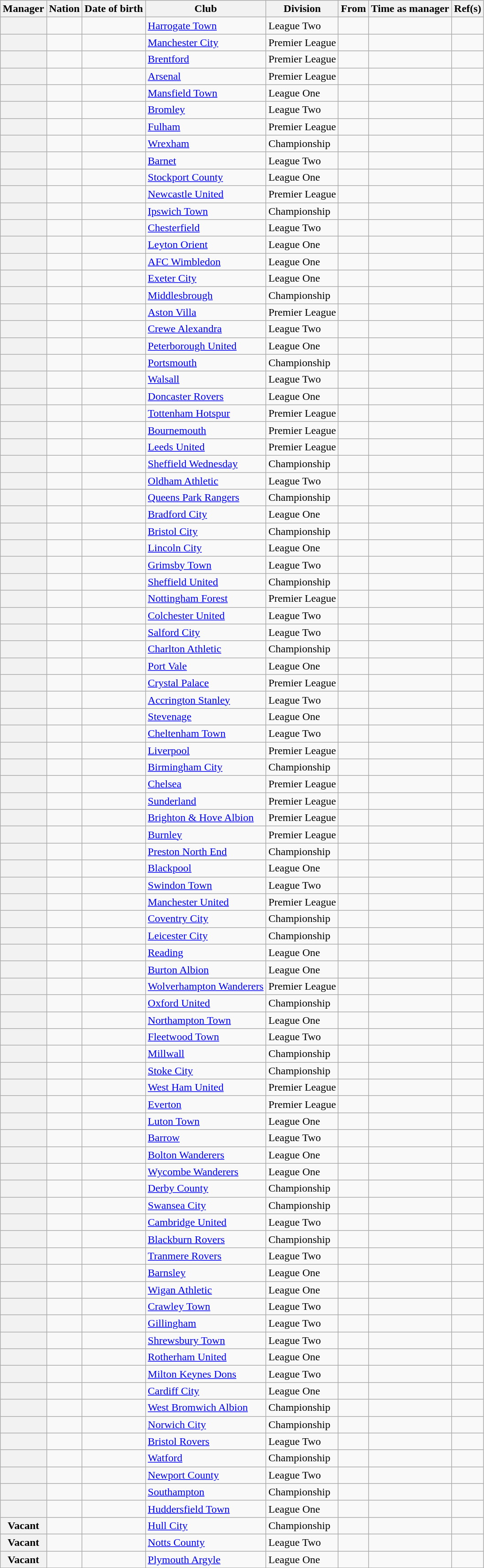<table class="wikitable sortable plainrowheaders">
<tr>
<th scope=col>Manager</th>
<th scope=col>Nation</th>
<th scope=col>Date of birth</th>
<th scope=col>Club</th>
<th scope=col>Division</th>
<th scope=col>From</th>
<th scope=col>Time as manager</th>
<th scope=col class="unsortable">Ref(s)</th>
</tr>
<tr>
<th scope="row"></th>
<td></td>
<td></td>
<td><a href='#'>Harrogate Town</a></td>
<td>League Two</td>
<td></td>
<td></td>
<td></td>
</tr>
<tr>
<th scope="row"></th>
<td></td>
<td></td>
<td><a href='#'>Manchester City</a></td>
<td>Premier League</td>
<td></td>
<td></td>
<td></td>
</tr>
<tr>
<th scope="row"></th>
<td></td>
<td></td>
<td><a href='#'>Brentford</a></td>
<td>Premier League</td>
<td></td>
<td></td>
<td></td>
</tr>
<tr>
<th scope="row"></th>
<td></td>
<td></td>
<td><a href='#'>Arsenal</a></td>
<td>Premier League</td>
<td></td>
<td></td>
<td></td>
</tr>
<tr>
<th scope="row"></th>
<td></td>
<td></td>
<td><a href='#'>Mansfield Town</a></td>
<td>League One</td>
<td></td>
<td></td>
<td></td>
</tr>
<tr>
<th scope="row"></th>
<td></td>
<td></td>
<td><a href='#'>Bromley</a></td>
<td>League Two</td>
<td></td>
<td></td>
<td></td>
</tr>
<tr>
<th scope="row"></th>
<td></td>
<td></td>
<td><a href='#'>Fulham</a></td>
<td>Premier League</td>
<td></td>
<td></td>
<td></td>
</tr>
<tr>
<th scope="row"></th>
<td></td>
<td></td>
<td><a href='#'>Wrexham</a></td>
<td>Championship</td>
<td></td>
<td></td>
<td></td>
</tr>
<tr>
<th scope="row"></th>
<td></td>
<td></td>
<td><a href='#'>Barnet</a></td>
<td>League Two</td>
<td></td>
<td></td>
<td></td>
</tr>
<tr>
<th scope="row"></th>
<td></td>
<td></td>
<td><a href='#'>Stockport County</a></td>
<td>League One</td>
<td></td>
<td></td>
<td></td>
</tr>
<tr>
<th scope="row"></th>
<td></td>
<td></td>
<td><a href='#'>Newcastle United</a></td>
<td>Premier League</td>
<td></td>
<td></td>
<td></td>
</tr>
<tr>
<th scope="row"></th>
<td></td>
<td></td>
<td><a href='#'>Ipswich Town</a></td>
<td>Championship</td>
<td></td>
<td></td>
<td></td>
</tr>
<tr>
<th scope="row"></th>
<td></td>
<td></td>
<td><a href='#'>Chesterfield</a></td>
<td>League Two</td>
<td></td>
<td></td>
<td></td>
</tr>
<tr>
<th scope="row"></th>
<td></td>
<td></td>
<td><a href='#'>Leyton Orient</a></td>
<td>League One</td>
<td></td>
<td></td>
<td></td>
</tr>
<tr>
<th scope="row"></th>
<td></td>
<td></td>
<td><a href='#'>AFC Wimbledon</a></td>
<td>League One</td>
<td></td>
<td></td>
<td></td>
</tr>
<tr>
<th scope="row"></th>
<td></td>
<td></td>
<td><a href='#'>Exeter City</a></td>
<td>League One</td>
<td></td>
<td></td>
<td></td>
</tr>
<tr>
<th scope="row"></th>
<td></td>
<td></td>
<td><a href='#'>Middlesbrough</a></td>
<td>Championship</td>
<td></td>
<td></td>
<td></td>
</tr>
<tr>
<th scope="row"></th>
<td></td>
<td></td>
<td><a href='#'>Aston Villa</a></td>
<td>Premier League</td>
<td></td>
<td></td>
<td></td>
</tr>
<tr>
<th scope="row"></th>
<td></td>
<td></td>
<td><a href='#'>Crewe Alexandra</a></td>
<td>League Two</td>
<td></td>
<td></td>
<td></td>
</tr>
<tr>
<th scope="row"></th>
<td></td>
<td></td>
<td><a href='#'>Peterborough United</a></td>
<td>League One</td>
<td></td>
<td></td>
<td></td>
</tr>
<tr>
<th scope="row"></th>
<td></td>
<td></td>
<td><a href='#'>Portsmouth</a></td>
<td>Championship</td>
<td></td>
<td></td>
<td></td>
</tr>
<tr>
<th scope="row"></th>
<td></td>
<td></td>
<td><a href='#'>Walsall</a></td>
<td>League Two</td>
<td></td>
<td></td>
<td></td>
</tr>
<tr>
<th scope="row"></th>
<td></td>
<td></td>
<td><a href='#'>Doncaster Rovers</a></td>
<td>League One</td>
<td></td>
<td></td>
<td></td>
</tr>
<tr>
<th scope="row"></th>
<td></td>
<td></td>
<td><a href='#'>Tottenham Hotspur</a></td>
<td>Premier League</td>
<td></td>
<td></td>
<td></td>
</tr>
<tr>
<th scope="row"></th>
<td></td>
<td></td>
<td><a href='#'>Bournemouth</a></td>
<td>Premier League</td>
<td></td>
<td></td>
<td></td>
</tr>
<tr>
<th scope="row"></th>
<td></td>
<td></td>
<td><a href='#'>Leeds United</a></td>
<td>Premier League</td>
<td></td>
<td></td>
<td></td>
</tr>
<tr>
<th scope="row"></th>
<td></td>
<td></td>
<td><a href='#'>Sheffield Wednesday</a></td>
<td>Championship</td>
<td></td>
<td></td>
<td></td>
</tr>
<tr>
<th scope="row"></th>
<td></td>
<td></td>
<td><a href='#'>Oldham Athletic</a></td>
<td>League Two</td>
<td></td>
<td></td>
<td></td>
</tr>
<tr>
<th scope="row"></th>
<td></td>
<td></td>
<td><a href='#'>Queens Park Rangers</a></td>
<td>Championship</td>
<td></td>
<td></td>
<td></td>
</tr>
<tr>
<th scope="row"></th>
<td></td>
<td></td>
<td><a href='#'>Bradford City</a></td>
<td>League One</td>
<td></td>
<td></td>
<td></td>
</tr>
<tr>
<th scope="row"></th>
<td></td>
<td></td>
<td><a href='#'>Bristol City</a></td>
<td>Championship</td>
<td></td>
<td></td>
<td></td>
</tr>
<tr>
<th scope="row"></th>
<td></td>
<td></td>
<td><a href='#'>Lincoln City</a></td>
<td>League One</td>
<td></td>
<td></td>
<td></td>
</tr>
<tr>
<th scope="row"></th>
<td></td>
<td></td>
<td><a href='#'>Grimsby Town</a></td>
<td>League Two</td>
<td></td>
<td></td>
<td></td>
</tr>
<tr>
<th scope="row"></th>
<td></td>
<td></td>
<td><a href='#'>Sheffield United</a></td>
<td>Championship</td>
<td></td>
<td></td>
<td></td>
</tr>
<tr>
<th scope="row"></th>
<td></td>
<td></td>
<td><a href='#'>Nottingham Forest</a></td>
<td>Premier League</td>
<td></td>
<td></td>
<td></td>
</tr>
<tr>
<th scope="row"></th>
<td></td>
<td></td>
<td><a href='#'>Colchester United</a></td>
<td>League Two</td>
<td></td>
<td></td>
<td></td>
</tr>
<tr>
<th scope="row"></th>
<td></td>
<td></td>
<td><a href='#'>Salford City</a></td>
<td>League Two</td>
<td></td>
<td></td>
<td></td>
</tr>
<tr>
<th scope="row"></th>
<td></td>
<td></td>
<td><a href='#'>Charlton Athletic</a></td>
<td>Championship</td>
<td></td>
<td></td>
<td></td>
</tr>
<tr>
<th scope="row"></th>
<td></td>
<td></td>
<td><a href='#'>Port Vale</a></td>
<td>League One</td>
<td></td>
<td></td>
<td></td>
</tr>
<tr>
<th scope="row"></th>
<td></td>
<td></td>
<td><a href='#'>Crystal Palace</a></td>
<td>Premier League</td>
<td></td>
<td></td>
<td></td>
</tr>
<tr>
<th scope="row"></th>
<td></td>
<td></td>
<td><a href='#'>Accrington Stanley</a></td>
<td>League Two</td>
<td></td>
<td></td>
<td></td>
</tr>
<tr>
<th scope="row"></th>
<td></td>
<td></td>
<td><a href='#'>Stevenage</a></td>
<td>League One</td>
<td></td>
<td></td>
<td></td>
</tr>
<tr>
<th scope="row"></th>
<td></td>
<td></td>
<td><a href='#'>Cheltenham Town</a></td>
<td>League Two</td>
<td></td>
<td></td>
<td></td>
</tr>
<tr>
<th scope="row"></th>
<td></td>
<td></td>
<td><a href='#'>Liverpool</a></td>
<td>Premier League</td>
<td></td>
<td></td>
<td></td>
</tr>
<tr>
<th scope="row"></th>
<td></td>
<td></td>
<td><a href='#'>Birmingham City</a></td>
<td>Championship</td>
<td></td>
<td></td>
<td></td>
</tr>
<tr>
<th scope="row"></th>
<td></td>
<td></td>
<td><a href='#'>Chelsea</a></td>
<td>Premier League</td>
<td></td>
<td></td>
<td></td>
</tr>
<tr>
<th scope="row"></th>
<td></td>
<td></td>
<td><a href='#'>Sunderland</a></td>
<td>Premier League</td>
<td></td>
<td></td>
<td></td>
</tr>
<tr>
<th scope="row"></th>
<td></td>
<td></td>
<td><a href='#'>Brighton & Hove Albion</a></td>
<td>Premier League</td>
<td></td>
<td></td>
<td></td>
</tr>
<tr>
<th scope="row"></th>
<td></td>
<td></td>
<td><a href='#'>Burnley</a></td>
<td>Premier League</td>
<td></td>
<td></td>
<td></td>
</tr>
<tr>
<th scope="row"></th>
<td></td>
<td></td>
<td><a href='#'>Preston North End</a></td>
<td>Championship</td>
<td></td>
<td></td>
<td></td>
</tr>
<tr>
<th scope="row"></th>
<td></td>
<td></td>
<td><a href='#'>Blackpool</a></td>
<td>League One</td>
<td></td>
<td></td>
<td></td>
</tr>
<tr>
<th scope="row"></th>
<td></td>
<td></td>
<td><a href='#'>Swindon Town</a></td>
<td>League Two</td>
<td></td>
<td></td>
<td></td>
</tr>
<tr>
<th scope="row"></th>
<td></td>
<td></td>
<td><a href='#'>Manchester United</a></td>
<td>Premier League</td>
<td></td>
<td></td>
<td></td>
</tr>
<tr>
<th scope="row"></th>
<td></td>
<td></td>
<td><a href='#'>Coventry City</a></td>
<td>Championship</td>
<td></td>
<td></td>
<td></td>
</tr>
<tr>
<th scope="row"></th>
<td></td>
<td></td>
<td><a href='#'>Leicester City</a></td>
<td>Championship</td>
<td></td>
<td></td>
<td></td>
</tr>
<tr>
<th scope="row"></th>
<td></td>
<td></td>
<td><a href='#'>Reading</a></td>
<td>League One</td>
<td></td>
<td></td>
<td></td>
</tr>
<tr>
<th scope="row"></th>
<td></td>
<td></td>
<td><a href='#'>Burton Albion</a></td>
<td>League One</td>
<td></td>
<td></td>
<td></td>
</tr>
<tr>
<th scope="row"></th>
<td></td>
<td></td>
<td><a href='#'>Wolverhampton Wanderers</a></td>
<td>Premier League</td>
<td></td>
<td></td>
<td></td>
</tr>
<tr>
<th scope="row"></th>
<td></td>
<td></td>
<td><a href='#'>Oxford United</a></td>
<td>Championship</td>
<td></td>
<td></td>
<td></td>
</tr>
<tr>
<th scope="row"></th>
<td></td>
<td></td>
<td><a href='#'>Northampton Town</a></td>
<td>League One</td>
<td></td>
<td></td>
<td></td>
</tr>
<tr>
<th scope="row"></th>
<td></td>
<td></td>
<td><a href='#'>Fleetwood Town</a></td>
<td>League Two</td>
<td></td>
<td></td>
<td></td>
</tr>
<tr>
<th scope="row"></th>
<td></td>
<td></td>
<td><a href='#'>Millwall</a></td>
<td>Championship</td>
<td></td>
<td></td>
<td></td>
</tr>
<tr>
<th scope="row"></th>
<td></td>
<td></td>
<td><a href='#'>Stoke City</a></td>
<td>Championship</td>
<td></td>
<td></td>
<td></td>
</tr>
<tr>
<th scope="row"></th>
<td></td>
<td></td>
<td><a href='#'>West Ham United</a></td>
<td>Premier League</td>
<td></td>
<td></td>
<td></td>
</tr>
<tr>
<th scope="row"></th>
<td></td>
<td></td>
<td><a href='#'>Everton</a></td>
<td>Premier League</td>
<td></td>
<td></td>
<td></td>
</tr>
<tr>
<th scope="row"></th>
<td></td>
<td></td>
<td><a href='#'>Luton Town</a></td>
<td>League One</td>
<td></td>
<td></td>
<td></td>
</tr>
<tr>
<th scope="row"></th>
<td></td>
<td></td>
<td><a href='#'>Barrow</a></td>
<td>League Two</td>
<td></td>
<td></td>
<td></td>
</tr>
<tr>
<th scope="row"></th>
<td></td>
<td></td>
<td><a href='#'>Bolton Wanderers</a></td>
<td>League One</td>
<td></td>
<td></td>
<td></td>
</tr>
<tr>
<th scope="row"></th>
<td></td>
<td></td>
<td><a href='#'>Wycombe Wanderers</a></td>
<td>League One</td>
<td></td>
<td></td>
<td></td>
</tr>
<tr>
<th scope="row"></th>
<td></td>
<td></td>
<td><a href='#'>Derby County</a></td>
<td>Championship</td>
<td></td>
<td></td>
<td></td>
</tr>
<tr>
<th scope="row"></th>
<td></td>
<td></td>
<td><a href='#'>Swansea City</a></td>
<td>Championship</td>
<td></td>
<td></td>
<td></td>
</tr>
<tr>
<th scope="row"></th>
<td></td>
<td></td>
<td><a href='#'>Cambridge United</a></td>
<td>League Two</td>
<td></td>
<td></td>
<td></td>
</tr>
<tr>
<th scope="row"></th>
<td></td>
<td></td>
<td><a href='#'>Blackburn Rovers</a></td>
<td>Championship</td>
<td></td>
<td></td>
<td></td>
</tr>
<tr>
<th scope="row"></th>
<td></td>
<td></td>
<td><a href='#'>Tranmere Rovers</a></td>
<td>League Two</td>
<td></td>
<td></td>
<td></td>
</tr>
<tr>
<th scope="row"></th>
<td></td>
<td></td>
<td><a href='#'>Barnsley</a></td>
<td>League One</td>
<td></td>
<td></td>
<td></td>
</tr>
<tr>
<th scope="row"></th>
<td></td>
<td></td>
<td><a href='#'>Wigan Athletic</a></td>
<td>League One</td>
<td></td>
<td></td>
<td></td>
</tr>
<tr>
<th scope="row"></th>
<td></td>
<td></td>
<td><a href='#'>Crawley Town</a></td>
<td>League Two</td>
<td></td>
<td></td>
<td></td>
</tr>
<tr>
<th scope="row"></th>
<td></td>
<td></td>
<td><a href='#'>Gillingham</a></td>
<td>League Two</td>
<td></td>
<td></td>
<td></td>
</tr>
<tr>
<th scope="row"></th>
<td></td>
<td></td>
<td><a href='#'>Shrewsbury Town</a></td>
<td>League Two</td>
<td></td>
<td></td>
<td></td>
</tr>
<tr>
<th scope="row"></th>
<td></td>
<td></td>
<td><a href='#'>Rotherham United</a></td>
<td>League One</td>
<td></td>
<td></td>
<td></td>
</tr>
<tr>
<th scope="row"></th>
<td></td>
<td></td>
<td><a href='#'>Milton Keynes Dons</a></td>
<td>League Two</td>
<td></td>
<td></td>
<td></td>
</tr>
<tr>
<th scope="row"></th>
<td></td>
<td></td>
<td><a href='#'>Cardiff City</a></td>
<td>League One</td>
<td></td>
<td></td>
<td></td>
</tr>
<tr>
<th scope="row"></th>
<td></td>
<td></td>
<td><a href='#'>West Bromwich Albion</a></td>
<td>Championship</td>
<td></td>
<td></td>
<td></td>
</tr>
<tr>
<th scope="row"></th>
<td></td>
<td></td>
<td><a href='#'>Norwich City</a></td>
<td>Championship</td>
<td></td>
<td></td>
<td></td>
</tr>
<tr>
<th scope="row"></th>
<td></td>
<td></td>
<td><a href='#'>Bristol Rovers</a></td>
<td>League Two</td>
<td></td>
<td></td>
<td></td>
</tr>
<tr>
<th scope="row"></th>
<td></td>
<td></td>
<td><a href='#'>Watford</a></td>
<td>Championship</td>
<td></td>
<td></td>
<td></td>
</tr>
<tr>
<th scope="row"></th>
<td></td>
<td></td>
<td><a href='#'>Newport County</a></td>
<td>League Two</td>
<td></td>
<td></td>
<td></td>
</tr>
<tr>
<th scope="row"></th>
<td></td>
<td></td>
<td><a href='#'>Southampton</a></td>
<td>Championship</td>
<td></td>
<td></td>
<td></td>
</tr>
<tr>
<th scope="row"></th>
<td></td>
<td></td>
<td><a href='#'>Huddersfield Town</a></td>
<td>League One</td>
<td></td>
<td></td>
<td></td>
</tr>
<tr>
<th scope="row">Vacant</th>
<td></td>
<td></td>
<td><a href='#'>Hull City</a></td>
<td>Championship</td>
<td></td>
<td></td>
<td></td>
</tr>
<tr>
<th scope="row">Vacant</th>
<td></td>
<td></td>
<td><a href='#'>Notts County</a></td>
<td>League Two</td>
<td></td>
<td></td>
<td></td>
</tr>
<tr>
<th scope="row">Vacant</th>
<td></td>
<td></td>
<td><a href='#'>Plymouth Argyle</a></td>
<td>League One</td>
<td></td>
<td></td>
<td></td>
</tr>
</table>
